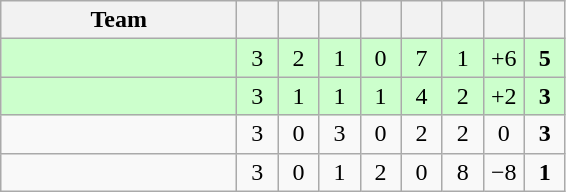<table class="wikitable" style="text-align:center;">
<tr>
<th width=150>Team</th>
<th width=20></th>
<th width=20></th>
<th width=20></th>
<th width=20></th>
<th width=20></th>
<th width=20></th>
<th width=20></th>
<th width=20></th>
</tr>
<tr bgcolor="#ccffcc">
<td align=left></td>
<td>3</td>
<td>2</td>
<td>1</td>
<td>0</td>
<td>7</td>
<td>1</td>
<td>+6</td>
<td><strong>5</strong></td>
</tr>
<tr bgcolor="#ccffcc">
<td align=left></td>
<td>3</td>
<td>1</td>
<td>1</td>
<td>1</td>
<td>4</td>
<td>2</td>
<td>+2</td>
<td><strong>3</strong></td>
</tr>
<tr>
<td align=left></td>
<td>3</td>
<td>0</td>
<td>3</td>
<td>0</td>
<td>2</td>
<td>2</td>
<td>0</td>
<td><strong>3</strong></td>
</tr>
<tr>
<td align=left></td>
<td>3</td>
<td>0</td>
<td>1</td>
<td>2</td>
<td>0</td>
<td>8</td>
<td>−8</td>
<td><strong>1</strong></td>
</tr>
</table>
